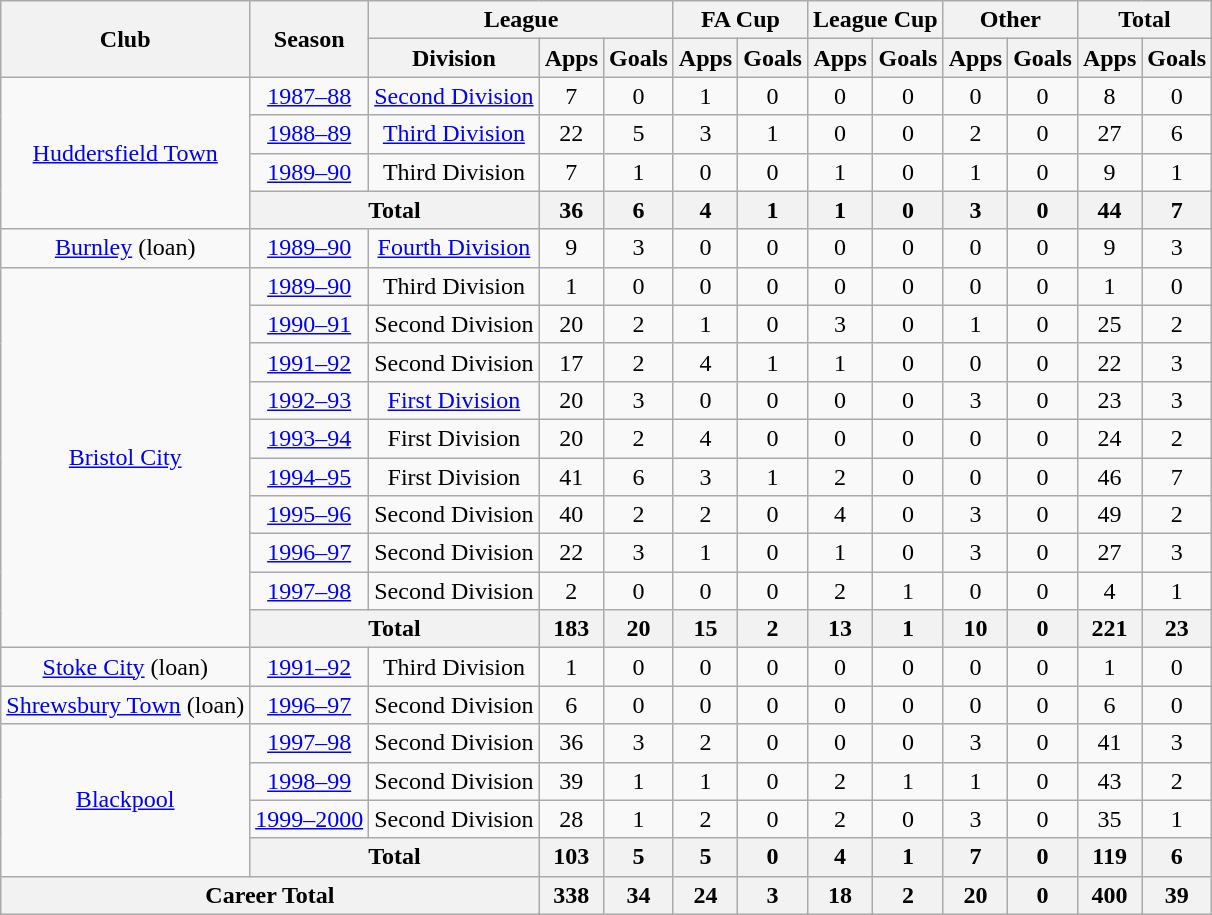<table class="wikitable" style="text-align: center;">
<tr>
<th rowspan="2">Club</th>
<th rowspan="2">Season</th>
<th colspan="3">League</th>
<th colspan="2">FA Cup</th>
<th colspan="2">League Cup</th>
<th colspan="2">Other</th>
<th colspan="2">Total</th>
</tr>
<tr>
<th>Division</th>
<th>Apps</th>
<th>Goals</th>
<th>Apps</th>
<th>Goals</th>
<th>Apps</th>
<th>Goals</th>
<th>Apps</th>
<th>Goals</th>
<th>Apps</th>
<th>Goals</th>
</tr>
<tr>
<td rowspan="4"><a href='#'>Huddersfield Town</a></td>
<td><a href='#'>1987–88</a></td>
<td><a href='#'>Second Division</a></td>
<td>7</td>
<td>0</td>
<td>1</td>
<td>0</td>
<td>0</td>
<td>0</td>
<td>0</td>
<td>0</td>
<td>8</td>
<td>0</td>
</tr>
<tr>
<td><a href='#'>1988–89</a></td>
<td><a href='#'>Third Division</a></td>
<td>22</td>
<td>5</td>
<td>3</td>
<td>1</td>
<td>0</td>
<td>0</td>
<td>2</td>
<td>0</td>
<td>27</td>
<td>6</td>
</tr>
<tr>
<td><a href='#'>1989–90</a></td>
<td>Third Division</td>
<td>7</td>
<td>1</td>
<td>0</td>
<td>0</td>
<td>1</td>
<td>0</td>
<td>1</td>
<td>0</td>
<td>9</td>
<td>1</td>
</tr>
<tr>
<th colspan=2>Total</th>
<th>36</th>
<th>6</th>
<th>4</th>
<th>1</th>
<th>1</th>
<th>0</th>
<th>3</th>
<th>0</th>
<th>44</th>
<th>7</th>
</tr>
<tr>
<td><a href='#'>Burnley</a> (loan)</td>
<td><a href='#'>1989–90</a></td>
<td><a href='#'>Fourth Division</a></td>
<td>9</td>
<td>3</td>
<td>0</td>
<td>0</td>
<td>0</td>
<td>0</td>
<td>0</td>
<td>0</td>
<td>9</td>
<td>3</td>
</tr>
<tr>
<td rowspan="10"><a href='#'>Bristol City</a></td>
<td><a href='#'>1989–90</a></td>
<td>Third Division</td>
<td>1</td>
<td>0</td>
<td>0</td>
<td>0</td>
<td>0</td>
<td>0</td>
<td>0</td>
<td>0</td>
<td>1</td>
<td>0</td>
</tr>
<tr>
<td><a href='#'>1990–91</a></td>
<td>Second Division</td>
<td>20</td>
<td>2</td>
<td>1</td>
<td>0</td>
<td>3</td>
<td>0</td>
<td>1</td>
<td>0</td>
<td>25</td>
<td>2</td>
</tr>
<tr>
<td><a href='#'>1991–92</a></td>
<td>Second Division</td>
<td>17</td>
<td>2</td>
<td>4</td>
<td>1</td>
<td>1</td>
<td>0</td>
<td>0</td>
<td>0</td>
<td>22</td>
<td>3</td>
</tr>
<tr>
<td><a href='#'>1992–93</a></td>
<td><a href='#'>First Division</a></td>
<td>20</td>
<td>3</td>
<td>0</td>
<td>0</td>
<td>0</td>
<td>0</td>
<td>3</td>
<td>0</td>
<td>23</td>
<td>3</td>
</tr>
<tr>
<td><a href='#'>1993–94</a></td>
<td>First Division</td>
<td>20</td>
<td>2</td>
<td>4</td>
<td>0</td>
<td>0</td>
<td>0</td>
<td>0</td>
<td>0</td>
<td>24</td>
<td>2</td>
</tr>
<tr>
<td><a href='#'>1994–95</a></td>
<td>First Division</td>
<td>41</td>
<td>6</td>
<td>3</td>
<td>1</td>
<td>2</td>
<td>0</td>
<td>0</td>
<td>0</td>
<td>46</td>
<td>7</td>
</tr>
<tr>
<td><a href='#'>1995–96</a></td>
<td>Second Division</td>
<td>40</td>
<td>2</td>
<td>2</td>
<td>0</td>
<td>4</td>
<td>0</td>
<td>3</td>
<td>0</td>
<td>49</td>
<td>2</td>
</tr>
<tr>
<td><a href='#'>1996–97</a></td>
<td>Second Division</td>
<td>22</td>
<td>3</td>
<td>1</td>
<td>0</td>
<td>1</td>
<td>0</td>
<td>3</td>
<td>0</td>
<td>27</td>
<td>3</td>
</tr>
<tr>
<td><a href='#'>1997–98</a></td>
<td>Second Division</td>
<td>2</td>
<td>0</td>
<td>0</td>
<td>0</td>
<td>2</td>
<td>1</td>
<td>0</td>
<td>0</td>
<td>4</td>
<td>1</td>
</tr>
<tr>
<th colspan=2>Total</th>
<th>183</th>
<th>20</th>
<th>15</th>
<th>2</th>
<th>13</th>
<th>1</th>
<th>10</th>
<th>0</th>
<th>221</th>
<th>23</th>
</tr>
<tr>
<td><a href='#'>Stoke City</a> (loan)</td>
<td><a href='#'>1991–92</a></td>
<td>Third Division</td>
<td>1</td>
<td>0</td>
<td>0</td>
<td>0</td>
<td>0</td>
<td>0</td>
<td>0</td>
<td>0</td>
<td>1</td>
<td>0</td>
</tr>
<tr>
<td><a href='#'>Shrewsbury Town</a> (loan)</td>
<td><a href='#'>1996–97</a></td>
<td>Second Division</td>
<td>6</td>
<td>0</td>
<td>0</td>
<td>0</td>
<td>0</td>
<td>0</td>
<td>0</td>
<td>0</td>
<td>6</td>
<td>0</td>
</tr>
<tr>
<td rowspan="4"><a href='#'>Blackpool</a></td>
<td><a href='#'>1997–98</a></td>
<td>Second Division</td>
<td>36</td>
<td>3</td>
<td>2</td>
<td>0</td>
<td>0</td>
<td>0</td>
<td>3</td>
<td>0</td>
<td>41</td>
<td>3</td>
</tr>
<tr>
<td><a href='#'>1998–99</a></td>
<td>Second Division</td>
<td>39</td>
<td>1</td>
<td>1</td>
<td>0</td>
<td>2</td>
<td>1</td>
<td>1</td>
<td>0</td>
<td>43</td>
<td>2</td>
</tr>
<tr>
<td><a href='#'>1999–2000</a></td>
<td>Second Division</td>
<td>28</td>
<td>1</td>
<td>2</td>
<td>0</td>
<td>2</td>
<td>0</td>
<td>3</td>
<td>0</td>
<td>35</td>
<td>1</td>
</tr>
<tr>
<th colspan=2>Total</th>
<th>103</th>
<th>5</th>
<th>5</th>
<th>0</th>
<th>4</th>
<th>1</th>
<th>7</th>
<th>0</th>
<th>119</th>
<th>6</th>
</tr>
<tr>
<th colspan=3>Career Total</th>
<th>338</th>
<th>34</th>
<th>24</th>
<th>3</th>
<th>18</th>
<th>2</th>
<th>20</th>
<th>0</th>
<th>400</th>
<th>39</th>
</tr>
</table>
